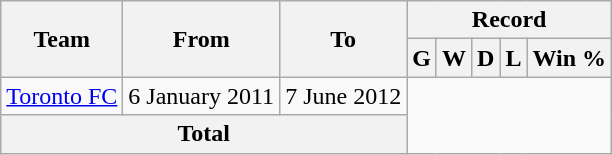<table class="wikitable" style="text-align: center">
<tr>
<th rowspan="2">Team</th>
<th rowspan="2">From</th>
<th rowspan="2">To</th>
<th colspan="6">Record</th>
</tr>
<tr>
<th>G</th>
<th>W</th>
<th>D</th>
<th>L</th>
<th>Win %</th>
</tr>
<tr>
<td align=left><a href='#'>Toronto FC</a></td>
<td align=left>6 January 2011</td>
<td align=left>7 June 2012<br></td>
</tr>
<tr>
<th colspan="3">Total<br></th>
</tr>
</table>
